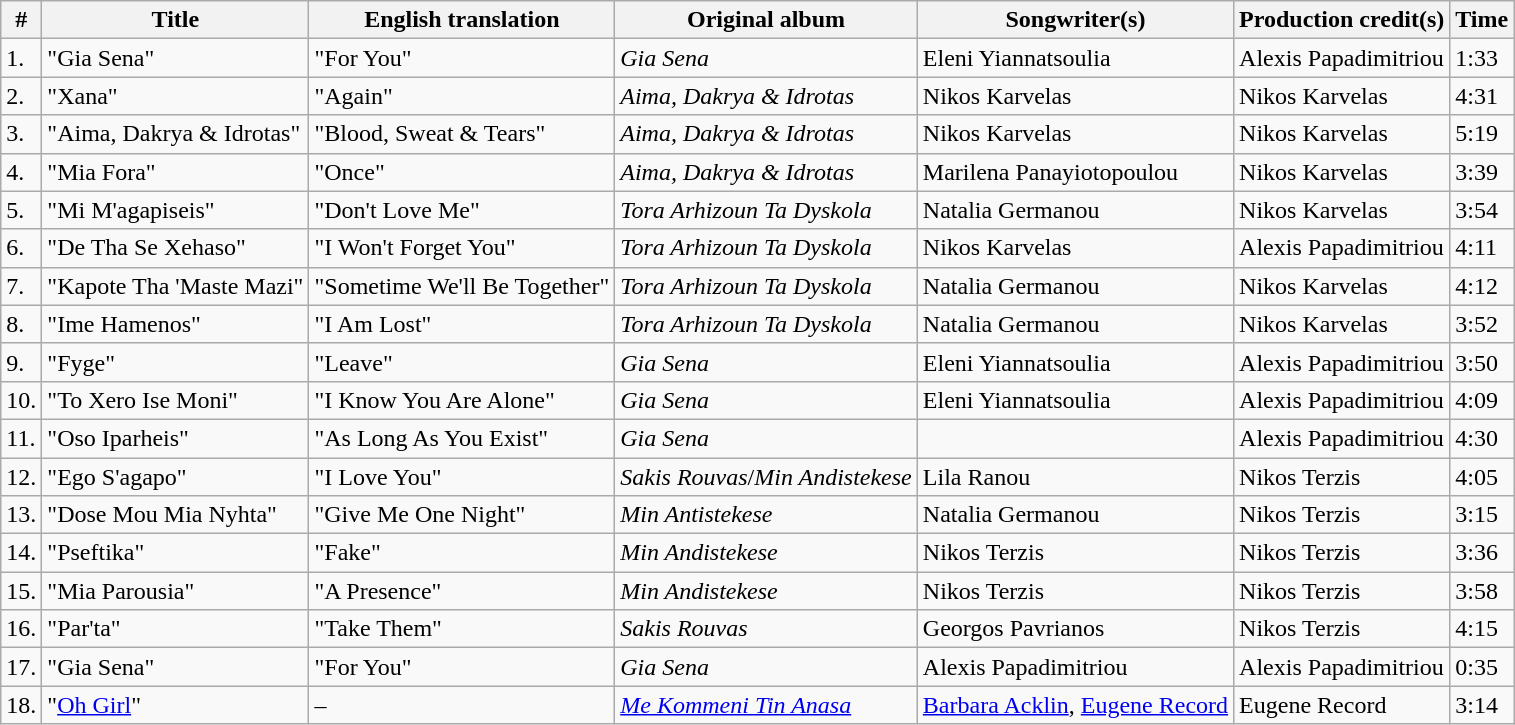<table class="wikitable" border="1">
<tr>
<th>#</th>
<th>Title</th>
<th>English translation</th>
<th>Original album</th>
<th>Songwriter(s)</th>
<th>Production credit(s)</th>
<th>Time</th>
</tr>
<tr>
<td>1.</td>
<td>"Gia Sena"</td>
<td>"For You"</td>
<td><em>Gia Sena</em></td>
<td>Eleni Yiannatsoulia</td>
<td>Alexis Papadimitriou</td>
<td>1:33</td>
</tr>
<tr>
<td>2.</td>
<td>"Xana"</td>
<td>"Again"</td>
<td><em>Aima, Dakrya & Idrotas</em></td>
<td>Nikos Karvelas</td>
<td>Nikos Karvelas</td>
<td>4:31</td>
</tr>
<tr>
<td>3.</td>
<td>"Aima, Dakrya & Idrotas"</td>
<td>"Blood, Sweat & Tears"</td>
<td><em>Aima, Dakrya & Idrotas</em></td>
<td>Nikos Karvelas</td>
<td>Nikos Karvelas</td>
<td>5:19</td>
</tr>
<tr>
<td>4.</td>
<td>"Mia Fora"</td>
<td>"Once"</td>
<td><em>Aima, Dakrya & Idrotas</em></td>
<td>Marilena Panayiotopoulou</td>
<td>Nikos Karvelas</td>
<td>3:39</td>
</tr>
<tr>
<td>5.</td>
<td>"Mi M'agapiseis"</td>
<td>"Don't Love Me"</td>
<td><em>Tora Arhizoun Ta Dyskola</em></td>
<td>Natalia Germanou</td>
<td>Nikos Karvelas</td>
<td>3:54</td>
</tr>
<tr>
<td>6.</td>
<td>"De Tha Se Xehaso"</td>
<td>"I Won't Forget You"</td>
<td><em>Tora Arhizoun Ta Dyskola</em></td>
<td>Nikos Karvelas</td>
<td>Alexis Papadimitriou</td>
<td>4:11</td>
</tr>
<tr>
<td>7.</td>
<td>"Kapote Tha 'Maste Mazi"</td>
<td>"Sometime We'll Be Together"</td>
<td><em>Tora Arhizoun Ta Dyskola</em></td>
<td>Natalia Germanou</td>
<td>Nikos Karvelas</td>
<td>4:12</td>
</tr>
<tr>
<td>8.</td>
<td>"Ime Hamenos"</td>
<td>"I Am Lost"</td>
<td><em>Tora Arhizoun Ta Dyskola</em></td>
<td>Natalia Germanou</td>
<td>Nikos Karvelas</td>
<td>3:52</td>
</tr>
<tr>
<td>9.</td>
<td>"Fyge"</td>
<td>"Leave"</td>
<td><em>Gia Sena</em></td>
<td>Eleni Yiannatsoulia</td>
<td>Alexis Papadimitriou</td>
<td>3:50</td>
</tr>
<tr>
<td>10.</td>
<td>"To Xero Ise Moni"</td>
<td>"I Know You Are Alone"</td>
<td><em>Gia Sena</em></td>
<td>Eleni Yiannatsoulia</td>
<td>Alexis Papadimitriou</td>
<td>4:09</td>
</tr>
<tr>
<td>11.</td>
<td>"Oso Iparheis"</td>
<td>"As Long As You Exist"</td>
<td><em>Gia Sena</em></td>
<td></td>
<td>Alexis Papadimitriou</td>
<td>4:30</td>
</tr>
<tr>
<td>12.</td>
<td>"Ego S'agapo"</td>
<td>"I Love You"</td>
<td><em>Sakis Rouvas</em>/<em>Min Andistekese</em></td>
<td>Lila Ranou</td>
<td>Nikos Terzis</td>
<td>4:05</td>
</tr>
<tr>
<td>13.</td>
<td>"Dose Mou Mia Nyhta"</td>
<td>"Give Me One Night"</td>
<td><em>Min Antistekese</em></td>
<td>Natalia Germanou</td>
<td>Nikos Terzis</td>
<td>3:15</td>
</tr>
<tr>
<td>14.</td>
<td>"Pseftika"</td>
<td>"Fake"</td>
<td><em>Min Andistekese</em></td>
<td>Nikos Terzis</td>
<td>Nikos Terzis</td>
<td>3:36</td>
</tr>
<tr>
<td>15.</td>
<td>"Mia Parousia"</td>
<td>"A Presence"</td>
<td><em>Min Andistekese</em></td>
<td>Nikos Terzis</td>
<td>Nikos Terzis</td>
<td>3:58</td>
</tr>
<tr>
<td>16.</td>
<td>"Par'ta"</td>
<td>"Take Them"</td>
<td><em>Sakis Rouvas</em></td>
<td>Georgos Pavrianos</td>
<td>Nikos Terzis</td>
<td>4:15</td>
</tr>
<tr>
<td>17.</td>
<td>"Gia Sena"</td>
<td>"For You"</td>
<td><em>Gia Sena</em></td>
<td>Alexis Papadimitriou</td>
<td>Alexis Papadimitriou</td>
<td>0:35</td>
</tr>
<tr>
<td>18.</td>
<td>"<a href='#'>Oh Girl</a>"</td>
<td>–</td>
<td><em><a href='#'>Me Kommeni Tin Anasa</a></em></td>
<td><a href='#'>Barbara Acklin</a>, <a href='#'>Eugene Record</a></td>
<td>Eugene Record</td>
<td>3:14</td>
</tr>
</table>
